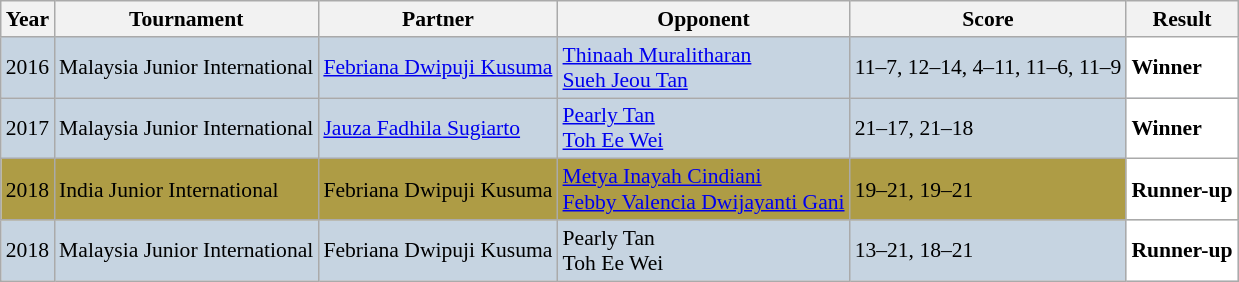<table class="sortable wikitable" style="font-size: 90%">
<tr>
<th>Year</th>
<th>Tournament</th>
<th>Partner</th>
<th>Opponent</th>
<th>Score</th>
<th>Result</th>
</tr>
<tr style="background:#C6D4E1">
<td align="center">2016</td>
<td align="left">Malaysia Junior International</td>
<td align="left"> <a href='#'>Febriana Dwipuji Kusuma</a></td>
<td align="left"> <a href='#'>Thinaah Muralitharan</a><br> <a href='#'>Sueh Jeou Tan</a></td>
<td align="left">11–7, 12–14, 4–11, 11–6, 11–9</td>
<td style="text-align:left; background:white"> <strong>Winner</strong></td>
</tr>
<tr style="background:#C6D4E1">
<td align="center">2017</td>
<td align="left">Malaysia Junior International</td>
<td align="left"> <a href='#'>Jauza Fadhila Sugiarto</a></td>
<td align="left"> <a href='#'>Pearly Tan</a><br> <a href='#'>Toh Ee Wei</a></td>
<td align="left">21–17, 21–18</td>
<td style="text-align:left; background:white"> <strong>Winner</strong></td>
</tr>
<tr style="background:#AE9C45">
<td align="center">2018</td>
<td align="left">India Junior International</td>
<td align="left"> Febriana Dwipuji Kusuma</td>
<td align="left"> <a href='#'>Metya Inayah Cindiani</a><br> <a href='#'>Febby Valencia Dwijayanti Gani</a></td>
<td align="left">19–21, 19–21</td>
<td style="text-align:left; background:white"> <strong>Runner-up</strong></td>
</tr>
<tr style="background:#C6D4E1">
<td align="center">2018</td>
<td align="left">Malaysia Junior International</td>
<td align="left"> Febriana Dwipuji Kusuma</td>
<td align="left"> Pearly Tan<br> Toh Ee Wei</td>
<td align="left">13–21, 18–21</td>
<td style="text-align:left; background:white"> <strong>Runner-up</strong></td>
</tr>
</table>
